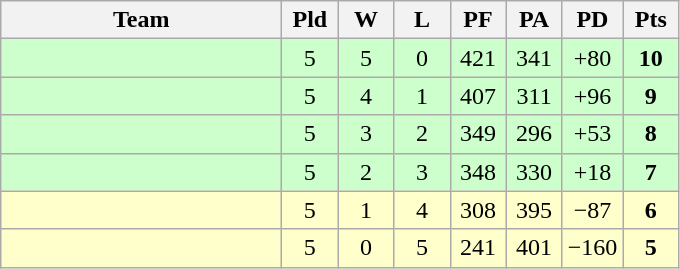<table class=wikitable style="text-align:center">
<tr>
<th width=180>Team</th>
<th width=30>Pld</th>
<th width=30>W</th>
<th width=30>L</th>
<th width=30>PF</th>
<th width=30>PA</th>
<th width=30>PD</th>
<th width=30>Pts</th>
</tr>
<tr bgcolor="#ccffcc">
<td align="left"></td>
<td>5</td>
<td>5</td>
<td>0</td>
<td>421</td>
<td>341</td>
<td>+80</td>
<td><strong>10</strong></td>
</tr>
<tr bgcolor="#ccffcc">
<td align="left"></td>
<td>5</td>
<td>4</td>
<td>1</td>
<td>407</td>
<td>311</td>
<td>+96</td>
<td><strong>9</strong></td>
</tr>
<tr bgcolor="#ccffcc">
<td align="left"></td>
<td>5</td>
<td>3</td>
<td>2</td>
<td>349</td>
<td>296</td>
<td>+53</td>
<td><strong>8</strong></td>
</tr>
<tr bgcolor="#ccffcc">
<td align="left"></td>
<td>5</td>
<td>2</td>
<td>3</td>
<td>348</td>
<td>330</td>
<td>+18</td>
<td><strong>7</strong></td>
</tr>
<tr bgcolor="#ffffcc">
<td align="left"></td>
<td>5</td>
<td>1</td>
<td>4</td>
<td>308</td>
<td>395</td>
<td>−87</td>
<td><strong>6</strong></td>
</tr>
<tr bgcolor="#ffffcc">
<td align="left"></td>
<td>5</td>
<td>0</td>
<td>5</td>
<td>241</td>
<td>401</td>
<td>−160</td>
<td><strong>5</strong></td>
</tr>
</table>
